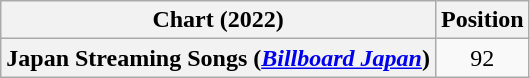<table class="wikitable plainrowheaders" style="text-align:center">
<tr>
<th scope="col">Chart (2022)</th>
<th scope="col">Position</th>
</tr>
<tr>
<th scope="row">Japan Streaming Songs (<em><a href='#'>Billboard Japan</a></em>)</th>
<td>92</td>
</tr>
</table>
